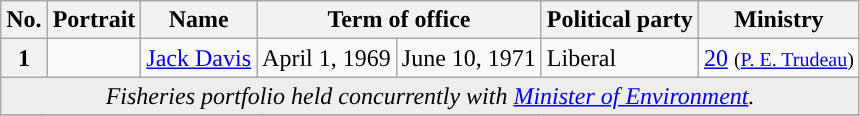<table class="wikitable">
<tr>
<th>No.</th>
<th>Portrait</th>
<th>Name</th>
<th colspan=2>Term of office</th>
<th>Political party</th>
<th>Ministry</th>
</tr>
<tr>
<th style="background:">1</th>
<td></td>
<td><a href='#'>Jack Davis</a></td>
<td>April 1, 1969</td>
<td>June 10, 1971</td>
<td>Liberal</td>
<td><a href='#'>20</a> <small>(<a href='#'>P. E. Trudeau</a>)</small></td>
</tr>
<tr>
<td colspan=7 align=center style="background: #eeeeee;"><em>Fisheries portfolio held concurrently with <a href='#'>Minister of Environment</a>.</em></td>
</tr>
<tr>
</tr>
</table>
